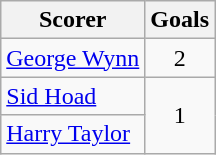<table class="wikitable">
<tr>
<th>Scorer</th>
<th>Goals</th>
</tr>
<tr>
<td> <a href='#'>George Wynn</a></td>
<td align=center>2</td>
</tr>
<tr>
<td> <a href='#'>Sid Hoad</a></td>
<td rowspan="2" align=center>1</td>
</tr>
<tr>
<td> <a href='#'>Harry Taylor</a></td>
</tr>
</table>
